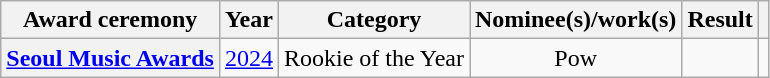<table class="wikitable plainrowheaders sortable" style="text-align:center">
<tr>
<th scope="col">Award ceremony</th>
<th scope="col">Year</th>
<th scope="col">Category</th>
<th scope="col">Nominee(s)/work(s)</th>
<th scope="col">Result</th>
<th scope="col" class="unsortable"></th>
</tr>
<tr>
<th scope="row"><a href='#'>Seoul Music Awards</a></th>
<td rowspan="3"><a href='#'>2024</a></td>
<td>Rookie of the Year</td>
<td>Pow</td>
<td></td>
<td></td>
</tr>
</table>
